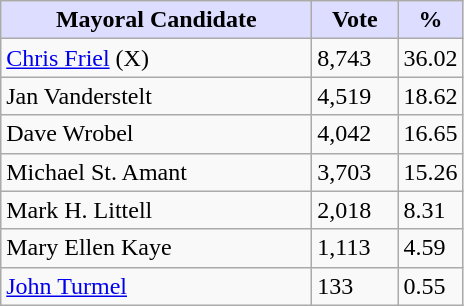<table class="wikitable">
<tr>
<th style="background:#ddf; width:200px;">Mayoral Candidate</th>
<th style="background:#ddf; width:50px;">Vote</th>
<th style="background:#ddf; width:30px;">%</th>
</tr>
<tr>
<td><a href='#'>Chris Friel</a> (X)</td>
<td>8,743</td>
<td>36.02</td>
</tr>
<tr>
<td>Jan Vanderstelt</td>
<td>4,519</td>
<td>18.62</td>
</tr>
<tr>
<td>Dave Wrobel</td>
<td>4,042</td>
<td>16.65</td>
</tr>
<tr>
<td>Michael St. Amant</td>
<td>3,703</td>
<td>15.26</td>
</tr>
<tr>
<td>Mark H. Littell</td>
<td>2,018</td>
<td>8.31</td>
</tr>
<tr>
<td>Mary Ellen Kaye</td>
<td>1,113</td>
<td>4.59</td>
</tr>
<tr>
<td><a href='#'>John Turmel</a></td>
<td>133</td>
<td>0.55</td>
</tr>
</table>
